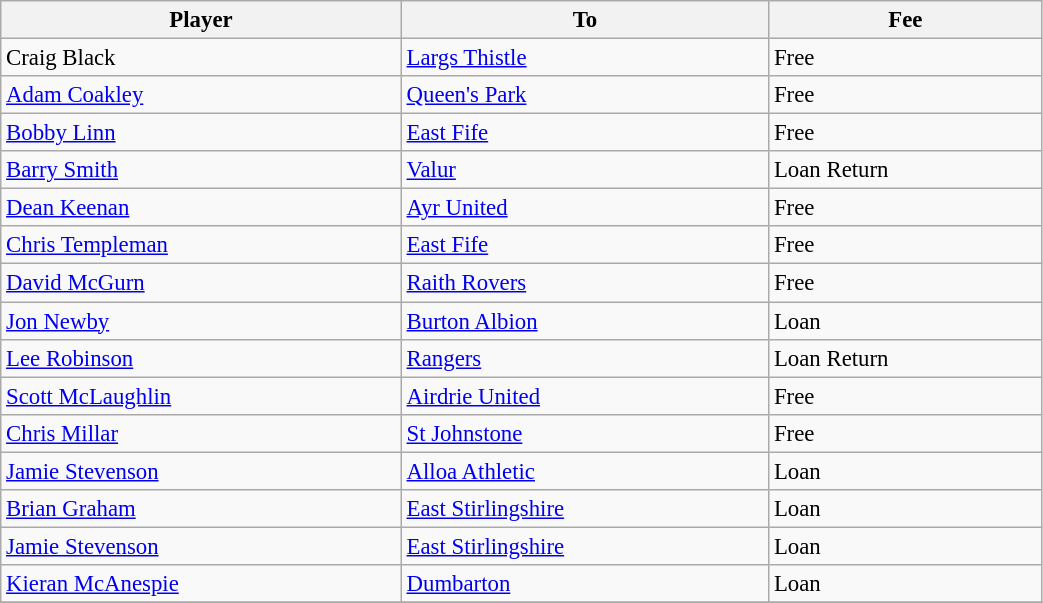<table class="wikitable" style="text-align:center; font-size:95%;width:55%; text-align:left">
<tr>
<th><strong>Player</strong></th>
<th><strong>To</strong></th>
<th><strong>Fee</strong></th>
</tr>
<tr --->
<td> Craig Black</td>
<td><a href='#'>Largs Thistle</a></td>
<td>Free</td>
</tr>
<tr --->
<td> <a href='#'>Adam Coakley</a></td>
<td><a href='#'>Queen's Park</a></td>
<td>Free</td>
</tr>
<tr --->
<td> <a href='#'>Bobby Linn</a></td>
<td><a href='#'>East Fife</a></td>
<td>Free</td>
</tr>
<tr --->
<td> <a href='#'>Barry Smith</a></td>
<td><a href='#'>Valur</a></td>
<td>Loan Return</td>
</tr>
<tr --->
<td> <a href='#'>Dean Keenan</a></td>
<td><a href='#'>Ayr United</a></td>
<td>Free</td>
</tr>
<tr --->
<td> <a href='#'>Chris Templeman</a></td>
<td><a href='#'>East Fife</a></td>
<td>Free</td>
</tr>
<tr --->
<td> <a href='#'>David McGurn</a></td>
<td><a href='#'>Raith Rovers</a></td>
<td>Free</td>
</tr>
<tr --->
<td> <a href='#'>Jon Newby</a></td>
<td><a href='#'>Burton Albion</a></td>
<td>Loan</td>
</tr>
<tr --->
<td> <a href='#'>Lee Robinson</a></td>
<td><a href='#'>Rangers</a></td>
<td>Loan Return</td>
</tr>
<tr --->
<td> <a href='#'>Scott McLaughlin</a></td>
<td><a href='#'>Airdrie United</a></td>
<td>Free</td>
</tr>
<tr --->
<td> <a href='#'>Chris Millar</a></td>
<td><a href='#'>St Johnstone</a></td>
<td>Free</td>
</tr>
<tr --->
<td> <a href='#'>Jamie Stevenson</a></td>
<td><a href='#'>Alloa Athletic</a></td>
<td>Loan</td>
</tr>
<tr --->
<td> <a href='#'>Brian Graham</a></td>
<td><a href='#'>East Stirlingshire</a></td>
<td>Loan</td>
</tr>
<tr --->
<td> <a href='#'>Jamie Stevenson</a></td>
<td><a href='#'>East Stirlingshire</a></td>
<td>Loan</td>
</tr>
<tr --->
<td> <a href='#'>Kieran McAnespie</a></td>
<td><a href='#'>Dumbarton</a></td>
<td>Loan</td>
</tr>
<tr --->
</tr>
</table>
